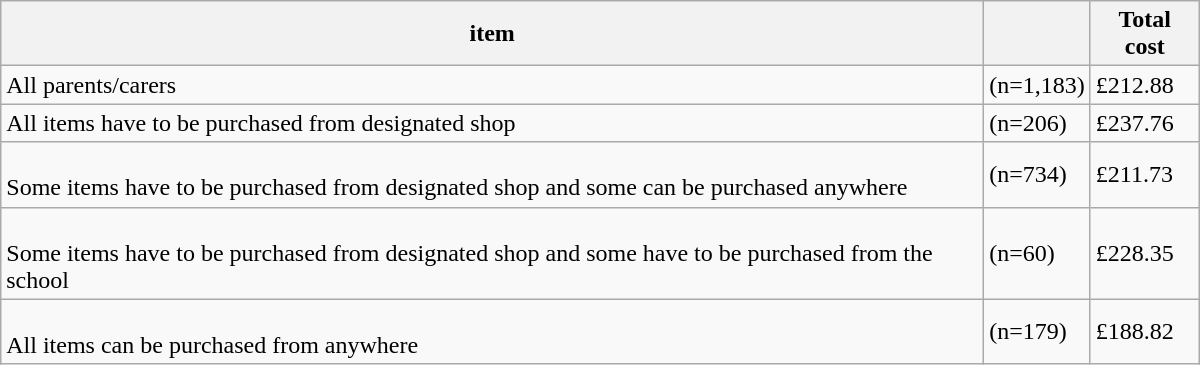<table class="wikitable" style = "width:50em">
<tr>
<th>item</th>
<th></th>
<th>Total cost</th>
</tr>
<tr>
<td>All parents/carers</td>
<td>(n=1,183)</td>
<td>£212.88</td>
</tr>
<tr>
<td>All items have to be purchased from designated shop</td>
<td>(n=206)</td>
<td>£237.76</td>
</tr>
<tr>
<td><br>Some items have to be purchased from designated shop and some can be purchased anywhere</td>
<td>(n=734)</td>
<td>£211.73</td>
</tr>
<tr>
<td><br>Some items have to be purchased from designated shop and some have to be purchased from the school</td>
<td>(n=60)</td>
<td>£228.35</td>
</tr>
<tr>
<td><br>All items can be purchased from anywhere</td>
<td>(n=179)</td>
<td>£188.82</td>
</tr>
</table>
